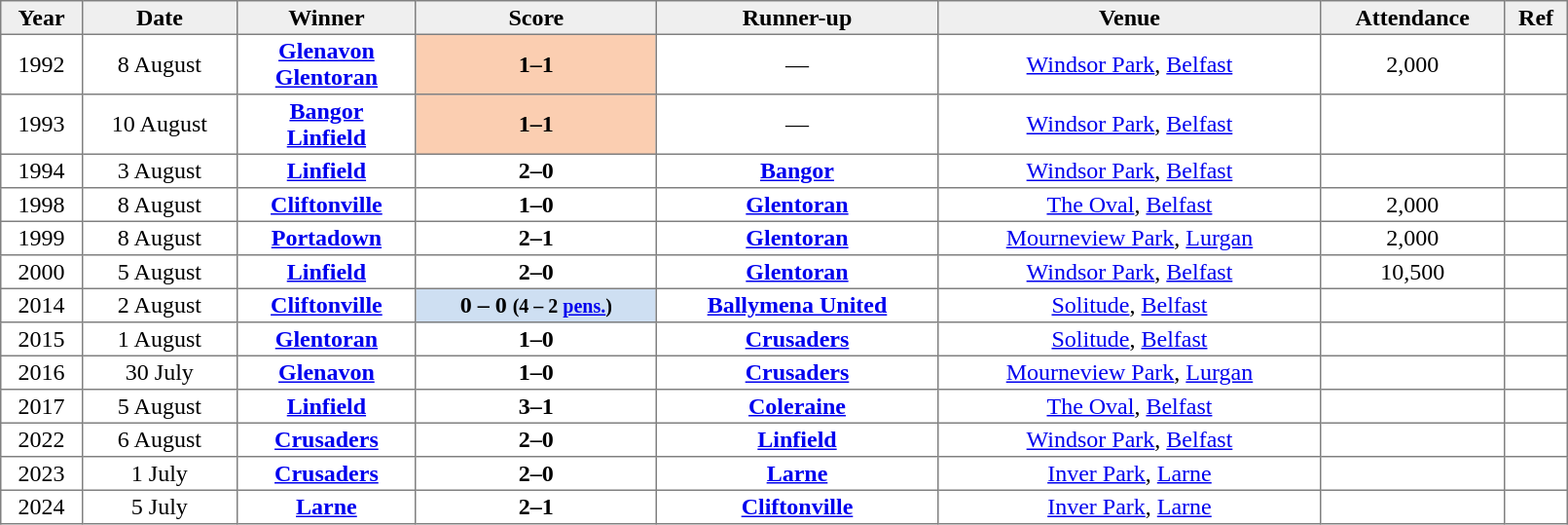<table class="toccolours" border="1" cellpadding="2" style="border-collapse: collapse; text-align: center; width: 85%; margin: 4 left;">
<tr style="background: #efefef;">
<th>Year</th>
<th>Date</th>
<th>Winner</th>
<th>Score</th>
<th>Runner-up</th>
<th>Venue</th>
<th>Attendance</th>
<th>Ref</th>
</tr>
<tr>
<td>1992</td>
<td align=center>8 August</td>
<td><strong><a href='#'>Glenavon</a></strong><br><strong><a href='#'>Glentoran</a></strong></td>
<td style="text-align:center; background:#FBCEB1;"><strong>1–1</strong></td>
<td>—</td>
<td><a href='#'>Windsor Park</a>, <a href='#'>Belfast</a></td>
<td>2,000</td>
<td></td>
</tr>
<tr>
<td>1993</td>
<td align=center>10 August</td>
<td><strong><a href='#'>Bangor</a></strong><br><strong><a href='#'>Linfield</a></strong></td>
<td style="text-align:center; background:#FBCEB1;"><strong>1–1</strong></td>
<td>—</td>
<td><a href='#'>Windsor Park</a>, <a href='#'>Belfast</a></td>
<td></td>
<td></td>
</tr>
<tr>
<td>1994</td>
<td align=center>3 August</td>
<td><strong><a href='#'>Linfield</a></strong></td>
<td><strong>2–0</strong></td>
<td><strong><a href='#'>Bangor</a></strong></td>
<td><a href='#'>Windsor Park</a>, <a href='#'>Belfast</a></td>
<td></td>
<td></td>
</tr>
<tr>
<td>1998</td>
<td align=center>8 August</td>
<td><strong><a href='#'>Cliftonville</a></strong></td>
<td><strong>1–0</strong></td>
<td><strong><a href='#'>Glentoran</a></strong></td>
<td><a href='#'>The Oval</a>, <a href='#'>Belfast</a></td>
<td>2,000</td>
<td></td>
</tr>
<tr>
<td>1999</td>
<td align=center>8 August</td>
<td><strong><a href='#'>Portadown</a></strong></td>
<td><strong>2–1</strong></td>
<td><strong><a href='#'>Glentoran</a></strong></td>
<td><a href='#'>Mourneview Park</a>, <a href='#'>Lurgan</a></td>
<td>2,000</td>
<td></td>
</tr>
<tr>
<td>2000</td>
<td align=center>5 August</td>
<td><strong><a href='#'>Linfield</a></strong></td>
<td><strong>2–0</strong></td>
<td><strong><a href='#'>Glentoran</a></strong></td>
<td><a href='#'>Windsor Park</a>, <a href='#'>Belfast</a></td>
<td>10,500</td>
<td></td>
</tr>
<tr>
<td>2014</td>
<td align=center>2 August</td>
<td><strong><a href='#'>Cliftonville</a></strong></td>
<td style="background:#cedff2;"> <strong>0 – 0  <small>(4 – 2 <a href='#'>pens.</a>)</small></strong></td>
<td><strong><a href='#'>Ballymena United</a></strong></td>
<td><a href='#'>Solitude</a>, <a href='#'>Belfast</a></td>
<td></td>
<td align=center></td>
</tr>
<tr>
<td>2015</td>
<td align=center>1 August</td>
<td><strong><a href='#'>Glentoran</a></strong></td>
<td><strong>1–0</strong></td>
<td><strong><a href='#'>Crusaders</a></strong></td>
<td><a href='#'>Solitude</a>, <a href='#'>Belfast</a></td>
<td></td>
<td align=center></td>
</tr>
<tr>
<td>2016</td>
<td align=center>30 July</td>
<td><strong><a href='#'>Glenavon</a></strong></td>
<td><strong>1–0</strong></td>
<td><strong><a href='#'>Crusaders</a></strong></td>
<td><a href='#'>Mourneview Park</a>, <a href='#'>Lurgan</a></td>
<td></td>
<td align=center></td>
</tr>
<tr>
<td>2017</td>
<td align=center>5 August</td>
<td><strong><a href='#'>Linfield</a></strong></td>
<td><strong>3–1</strong></td>
<td><strong><a href='#'>Coleraine</a></strong></td>
<td><a href='#'>The Oval</a>, <a href='#'>Belfast</a></td>
<td></td>
<td align=center></td>
</tr>
<tr>
<td>2022</td>
<td align=center>6 August</td>
<td><strong><a href='#'>Crusaders</a></strong></td>
<td><strong>2–0</strong></td>
<td><strong><a href='#'>Linfield</a></strong></td>
<td><a href='#'>Windsor Park</a>, <a href='#'>Belfast</a></td>
<td></td>
<td align=center></td>
</tr>
<tr>
<td>2023</td>
<td align=center>1 July</td>
<td><strong><a href='#'>Crusaders</a></strong></td>
<td><strong>2–0</strong></td>
<td><strong><a href='#'>Larne</a></strong></td>
<td><a href='#'>Inver Park</a>, <a href='#'>Larne</a></td>
<td></td>
<td align=center></td>
</tr>
<tr>
<td>2024</td>
<td align=center>5 July</td>
<td><strong><a href='#'>Larne</a></strong></td>
<td><strong>2–1</strong></td>
<td><strong><a href='#'>Cliftonville</a></strong></td>
<td><a href='#'>Inver Park</a>, <a href='#'>Larne</a></td>
<td></td>
<td align=center></td>
</tr>
</table>
